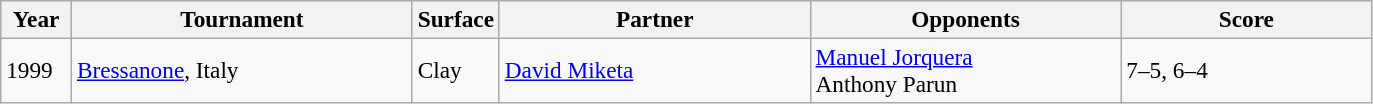<table class="sortable wikitable" style=font-size:97%>
<tr>
<th style="width:40px">Year</th>
<th style="width:220px">Tournament</th>
<th style="width:50px">Surface</th>
<th style="width:200px">Partner</th>
<th style="width:200px">Opponents</th>
<th style="width:160px" class="unsortable">Score</th>
</tr>
<tr>
<td>1999</td>
<td><a href='#'>Bressanone</a>, Italy</td>
<td>Clay</td>
<td> <a href='#'>David Miketa</a></td>
<td> <a href='#'>Manuel Jorquera</a><br> Anthony Parun</td>
<td>7–5, 6–4</td>
</tr>
</table>
